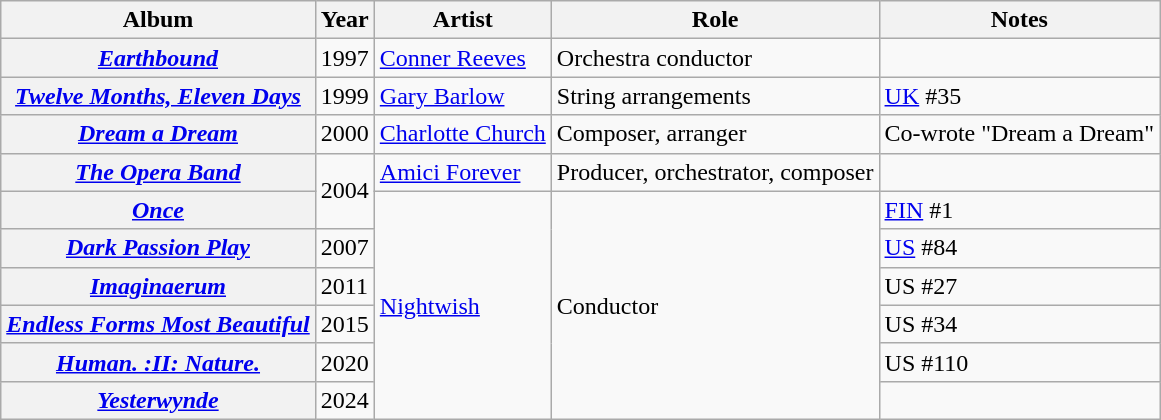<table class="wikitable plainrowheaders">
<tr>
<th scope="col">Album<br></th>
<th scope="col">Year</th>
<th scope="col">Artist</th>
<th scope="col">Role</th>
<th scope="col">Notes</th>
</tr>
<tr>
<th scope="row"><em><a href='#'>Earthbound</a></em></th>
<td>1997</td>
<td><a href='#'>Conner Reeves</a></td>
<td>Orchestra conductor</td>
<td></td>
</tr>
<tr>
<th scope="row"><em><a href='#'>Twelve Months, Eleven Days</a></em></th>
<td>1999</td>
<td><a href='#'>Gary Barlow</a></td>
<td>String arrangements</td>
<td><a href='#'>UK</a> #35</td>
</tr>
<tr>
<th scope="row"><em><a href='#'>Dream a Dream</a></em></th>
<td>2000</td>
<td><a href='#'>Charlotte Church</a></td>
<td>Composer, arranger</td>
<td>Co-wrote "Dream a Dream"</td>
</tr>
<tr>
<th scope="row"><em><a href='#'>The Opera Band</a></em></th>
<td rowspan="2">2004</td>
<td><a href='#'>Amici Forever</a></td>
<td>Producer, orchestrator, composer</td>
<td></td>
</tr>
<tr>
<th scope="row"><em><a href='#'>Once</a></em></th>
<td rowspan="6"><a href='#'>Nightwish</a></td>
<td rowspan="6">Conductor</td>
<td><a href='#'>FIN</a> #1</td>
</tr>
<tr>
<th scope="row"><em><a href='#'>Dark Passion Play</a></em></th>
<td>2007</td>
<td><a href='#'>US</a> #84</td>
</tr>
<tr>
<th scope="row"><em><a href='#'>Imaginaerum</a></em></th>
<td>2011</td>
<td>US #27</td>
</tr>
<tr>
<th scope="row"><em><a href='#'>Endless Forms Most Beautiful</a></em></th>
<td>2015</td>
<td>US #34</td>
</tr>
<tr>
<th scope="row"><em><a href='#'>Human. :II: Nature.</a></em></th>
<td>2020</td>
<td>US #110</td>
</tr>
<tr>
<th scope="row"><em><a href='#'>Yesterwynde</a></em></th>
<td>2024</td>
<td></td>
</tr>
</table>
